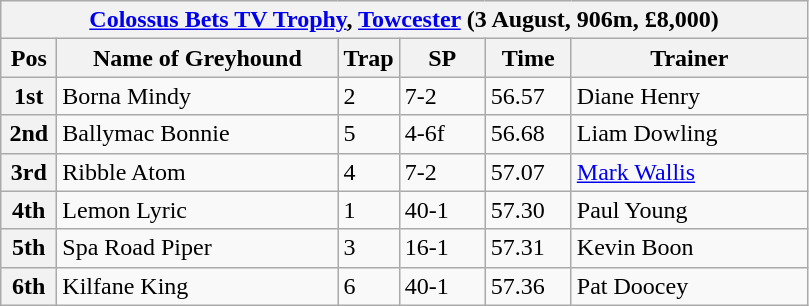<table class="wikitable">
<tr>
<th colspan="6"><a href='#'>Colossus Bets TV Trophy</a>, <a href='#'>Towcester</a> (3 August, 906m, £8,000)</th>
</tr>
<tr>
<th width=30>Pos</th>
<th width=180>Name of Greyhound</th>
<th width=30>Trap</th>
<th width=50>SP</th>
<th width=50>Time</th>
<th width=150>Trainer</th>
</tr>
<tr>
<th>1st</th>
<td>Borna Mindy</td>
<td>2</td>
<td>7-2</td>
<td>56.57</td>
<td>Diane Henry</td>
</tr>
<tr>
<th>2nd</th>
<td>Ballymac Bonnie</td>
<td>5</td>
<td>4-6f</td>
<td>56.68</td>
<td>Liam Dowling</td>
</tr>
<tr>
<th>3rd</th>
<td>Ribble Atom</td>
<td>4</td>
<td>7-2</td>
<td>57.07</td>
<td><a href='#'>Mark Wallis</a></td>
</tr>
<tr>
<th>4th</th>
<td>Lemon Lyric</td>
<td>1</td>
<td>40-1</td>
<td>57.30</td>
<td>Paul Young</td>
</tr>
<tr>
<th>5th</th>
<td>Spa Road Piper</td>
<td>3</td>
<td>16-1</td>
<td>57.31</td>
<td>Kevin Boon</td>
</tr>
<tr>
<th>6th</th>
<td>Kilfane King</td>
<td>6</td>
<td>40-1</td>
<td>57.36</td>
<td>Pat Doocey</td>
</tr>
</table>
